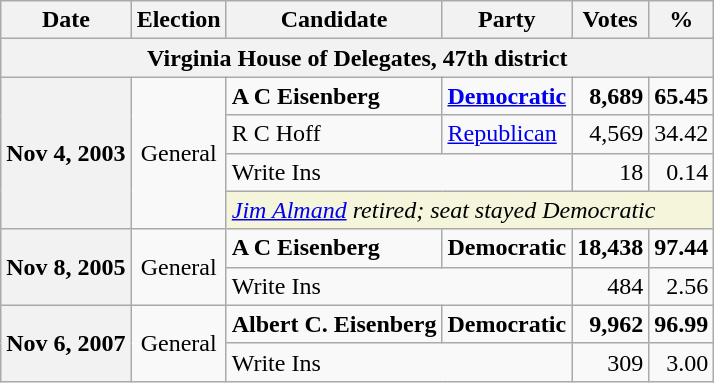<table class="wikitable">
<tr>
<th>Date</th>
<th>Election</th>
<th>Candidate</th>
<th>Party</th>
<th>Votes</th>
<th>%</th>
</tr>
<tr>
<th colspan="6">Virginia House of Delegates, 47th district</th>
</tr>
<tr>
<th rowspan="4">Nov 4, 2003</th>
<td rowspan="4" align="center">General</td>
<td><strong>A C Eisenberg</strong></td>
<td><strong><a href='#'>Democratic</a></strong></td>
<td align="right"><strong>8,689</strong></td>
<td align="right"><strong>65.45</strong></td>
</tr>
<tr>
<td>R C Hoff</td>
<td><a href='#'>Republican</a></td>
<td align="right">4,569</td>
<td align="right">34.42</td>
</tr>
<tr>
<td colspan="2">Write Ins</td>
<td align="right">18</td>
<td align="right">0.14</td>
</tr>
<tr>
<td colspan="4" style="background:Beige"><em><a href='#'>Jim Almand</a> retired; seat stayed Democratic</em></td>
</tr>
<tr>
<th rowspan="2">Nov 8, 2005</th>
<td rowspan="2" align="center">General</td>
<td><strong>A C Eisenberg</strong></td>
<td><strong>Democratic</strong></td>
<td align="right"><strong>18,438</strong></td>
<td align="right"><strong>97.44</strong></td>
</tr>
<tr>
<td colspan="2">Write Ins</td>
<td align="right">484</td>
<td align="right">2.56</td>
</tr>
<tr>
<th rowspan="2">Nov 6, 2007</th>
<td rowspan="2" align="center">General</td>
<td><strong>Albert C. Eisenberg</strong></td>
<td><strong>Democratic</strong></td>
<td align="right"><strong>9,962</strong></td>
<td align="right"><strong>96.99</strong></td>
</tr>
<tr>
<td colspan="2">Write Ins</td>
<td align="right">309</td>
<td align="right">3.00</td>
</tr>
</table>
